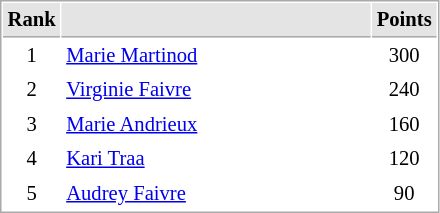<table cellspacing="1" cellpadding="3" style="border:1px solid #AAAAAA;font-size:86%">
<tr bgcolor="#E4E4E4">
<th style="border-bottom:1px solid #AAAAAA" width=10>Rank</th>
<th style="border-bottom:1px solid #AAAAAA" width=200></th>
<th style="border-bottom:1px solid #AAAAAA" width=20>Points</th>
</tr>
<tr>
<td align="center">1</td>
<td> <a href='#'>Marie Martinod</a></td>
<td align=center>300</td>
</tr>
<tr>
<td align="center">2</td>
<td> <a href='#'>Virginie Faivre</a></td>
<td align=center>240</td>
</tr>
<tr>
<td align="center">3</td>
<td> <a href='#'>Marie Andrieux</a></td>
<td align=center>160</td>
</tr>
<tr>
<td align="center">4</td>
<td> <a href='#'>Kari Traa</a></td>
<td align=center>120</td>
</tr>
<tr>
<td align="center">5</td>
<td> <a href='#'>Audrey Faivre</a></td>
<td align=center>90</td>
</tr>
</table>
